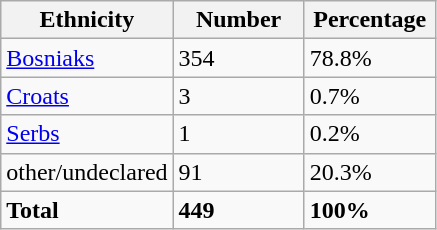<table class="wikitable">
<tr>
<th width="100px">Ethnicity</th>
<th width="80px">Number</th>
<th width="80px">Percentage</th>
</tr>
<tr>
<td><a href='#'>Bosniaks</a></td>
<td>354</td>
<td>78.8%</td>
</tr>
<tr>
<td><a href='#'>Croats</a></td>
<td>3</td>
<td>0.7%</td>
</tr>
<tr>
<td><a href='#'>Serbs</a></td>
<td>1</td>
<td>0.2%</td>
</tr>
<tr>
<td>other/undeclared</td>
<td>91</td>
<td>20.3%</td>
</tr>
<tr>
<td><strong>Total</strong></td>
<td><strong>449</strong></td>
<td><strong>100%</strong></td>
</tr>
</table>
